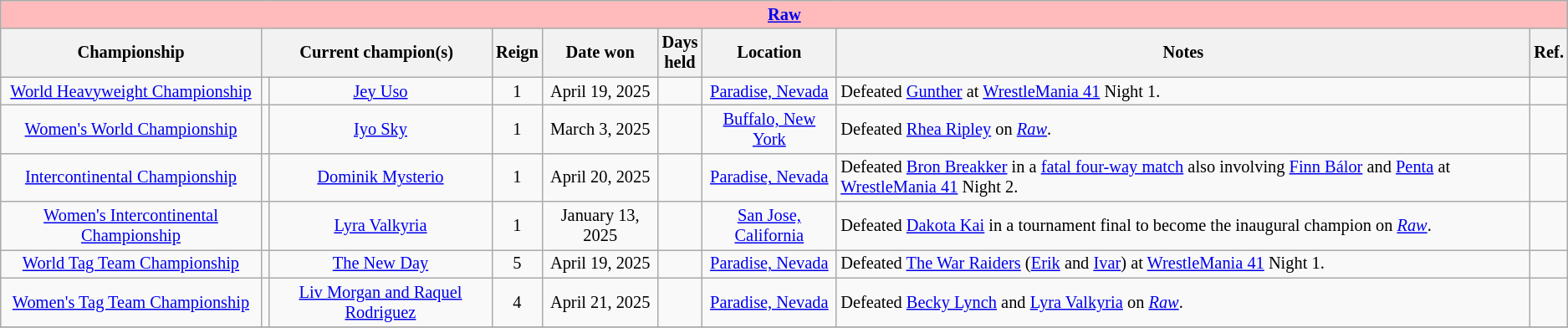<table class="wikitable" style="font-size: 85%;">
<tr>
<th colspan="9" style="background:#FBB;"><a href='#'>Raw</a></th>
</tr>
<tr>
<th>Championship</th>
<th colspan=2>Current champion(s)</th>
<th>Reign</th>
<th>Date won</th>
<th>Days<br>held</th>
<th>Location</th>
<th>Notes</th>
<th>Ref.</th>
</tr>
<tr>
<td align="center"><a href='#'>World Heavyweight Championship</a></td>
<td align="center"></td>
<td align="center"><a href='#'>Jey Uso</a></td>
<td align="center">1</td>
<td align="center">April 19, 2025</td>
<td align="center"></td>
<td align="center"><a href='#'>Paradise, Nevada</a></td>
<td align=left>Defeated <a href='#'>Gunther</a> at <a href='#'>WrestleMania 41</a> Night 1.</td>
<td></td>
</tr>
<tr>
<td align="center"><a href='#'>Women's World Championship</a></td>
<td align="center"></td>
<td align="center"><a href='#'>Iyo Sky</a></td>
<td align="center">1</td>
<td align="center">March 3, 2025</td>
<td align="center"></td>
<td align="center"><a href='#'>Buffalo, New York</a></td>
<td align=left>Defeated <a href='#'>Rhea Ripley</a> on <em><a href='#'>Raw</a></em>.</td>
<td></td>
</tr>
<tr>
<td align="center"><a href='#'>Intercontinental Championship</a></td>
<td align="center"></td>
<td align="center"><a href='#'>Dominik Mysterio</a></td>
<td align="center">1</td>
<td align="center">April 20, 2025</td>
<td align="center"></td>
<td align="center"><a href='#'>Paradise, Nevada</a></td>
<td align=left>Defeated <a href='#'>Bron Breakker</a> in a <a href='#'>fatal four-way match</a> also involving <a href='#'>Finn Bálor</a> and <a href='#'>Penta</a> at <a href='#'>WrestleMania 41</a> Night 2.</td>
<td></td>
</tr>
<tr>
<td align="center"><a href='#'>Women's Intercontinental Championship</a></td>
<td align="center"></td>
<td align="center"><a href='#'>Lyra Valkyria</a></td>
<td align="center">1</td>
<td align="center">January 13, 2025</td>
<td align="center"></td>
<td align="center"><a href='#'>San Jose, California</a></td>
<td>Defeated <a href='#'>Dakota Kai</a> in a tournament final to become the inaugural champion on <em><a href='#'>Raw</a></em>.</td>
<td></td>
</tr>
<tr>
<td align="center"><a href='#'>World Tag Team Championship</a></td>
<td align="center"></td>
<td align="center"><a href='#'>The New Day</a><br></td>
<td align="center">5<br></td>
<td align="center">April 19, 2025</td>
<td align="center"></td>
<td align="center"><a href='#'>Paradise, Nevada</a></td>
<td align=left>Defeated <a href='#'>The War Raiders</a> (<a href='#'>Erik</a> and <a href='#'>Ivar</a>) at <a href='#'>WrestleMania 41</a> Night 1.</td>
<td></td>
</tr>
<tr>
<td align=center><a href='#'>Women's Tag Team Championship</a></td>
<td align=center><br></td>
<td align=center><a href='#'>Liv Morgan and Raquel Rodriguez</a> </td>
<td align=center>4<br></td>
<td align=center>April 21, 2025</td>
<td align=center></td>
<td align=center><a href='#'>Paradise, Nevada</a></td>
<td align="left">Defeated <a href='#'>Becky Lynch</a> and <a href='#'>Lyra Valkyria</a> on <em><a href='#'>Raw</a></em>.</td>
<td></td>
</tr>
<tr>
</tr>
</table>
